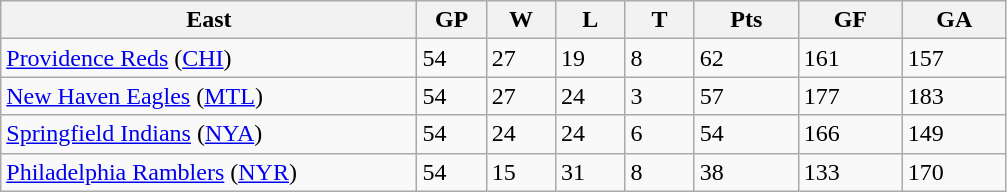<table class="wikitable">
<tr>
<th bgcolor="#DDDDFF" width="30%">East</th>
<th bgcolor="#DDDDFF" width="5%">GP</th>
<th bgcolor="#DDDDFF" width="5%">W</th>
<th bgcolor="#DDDDFF" width="5%">L</th>
<th bgcolor="#DDDDFF" width="5%">T</th>
<th bgcolor="#DDDDFF" width="7.5%">Pts</th>
<th bgcolor="#DDDDFF" width="7.5%">GF</th>
<th bgcolor="#DDDDFF" width="7.5%">GA</th>
</tr>
<tr>
<td><a href='#'>Providence Reds</a> (<a href='#'>CHI</a>)</td>
<td>54</td>
<td>27</td>
<td>19</td>
<td>8</td>
<td>62</td>
<td>161</td>
<td>157</td>
</tr>
<tr>
<td><a href='#'>New Haven Eagles</a> (<a href='#'>MTL</a>)</td>
<td>54</td>
<td>27</td>
<td>24</td>
<td>3</td>
<td>57</td>
<td>177</td>
<td>183</td>
</tr>
<tr>
<td><a href='#'>Springfield Indians</a> (<a href='#'>NYA</a>)</td>
<td>54</td>
<td>24</td>
<td>24</td>
<td>6</td>
<td>54</td>
<td>166</td>
<td>149</td>
</tr>
<tr>
<td><a href='#'>Philadelphia Ramblers</a> (<a href='#'>NYR</a>)</td>
<td>54</td>
<td>15</td>
<td>31</td>
<td>8</td>
<td>38</td>
<td>133</td>
<td>170</td>
</tr>
</table>
